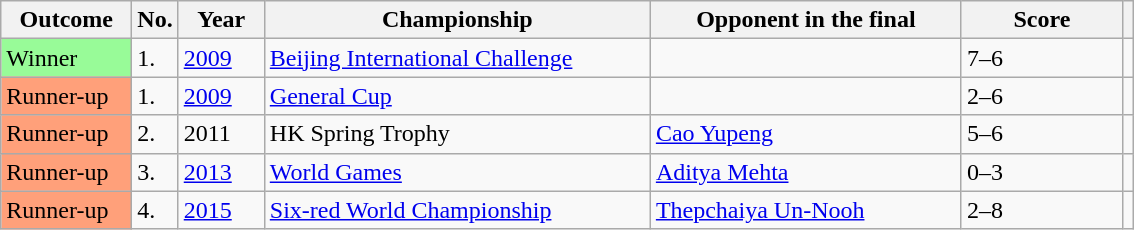<table class="sortable wikitable">
<tr>
<th width="80">Outcome</th>
<th width="20">No.</th>
<th width="50">Year</th>
<th width="250">Championship</th>
<th width="200">Opponent in the final</th>
<th width="100">Score</th>
<th></th>
</tr>
<tr>
<td style="background:#98FB98">Winner</td>
<td>1.</td>
<td><a href='#'>2009</a></td>
<td><a href='#'>Beijing International Challenge</a></td>
<td> </td>
<td>7–6</td>
<td></td>
</tr>
<tr>
<td style="background:#ffa07a;">Runner-up</td>
<td>1.</td>
<td><a href='#'>2009</a></td>
<td><a href='#'>General Cup</a></td>
<td> </td>
<td>2–6</td>
<td></td>
</tr>
<tr>
<td style="background:#ffa07a;">Runner-up</td>
<td>2.</td>
<td>2011</td>
<td>HK Spring Trophy</td>
<td> <a href='#'>Cao Yupeng</a></td>
<td>5–6</td>
<td></td>
</tr>
<tr>
<td style="background:#ffa07a;">Runner-up</td>
<td>3.</td>
<td><a href='#'>2013</a></td>
<td><a href='#'>World Games</a></td>
<td> <a href='#'>Aditya Mehta</a></td>
<td>0–3</td>
<td></td>
</tr>
<tr>
<td style="background:#ffa07a;">Runner-up</td>
<td>4.</td>
<td><a href='#'>2015</a></td>
<td><a href='#'>Six-red World Championship</a></td>
<td> <a href='#'>Thepchaiya Un-Nooh</a></td>
<td>2–8</td>
<td></td>
</tr>
</table>
